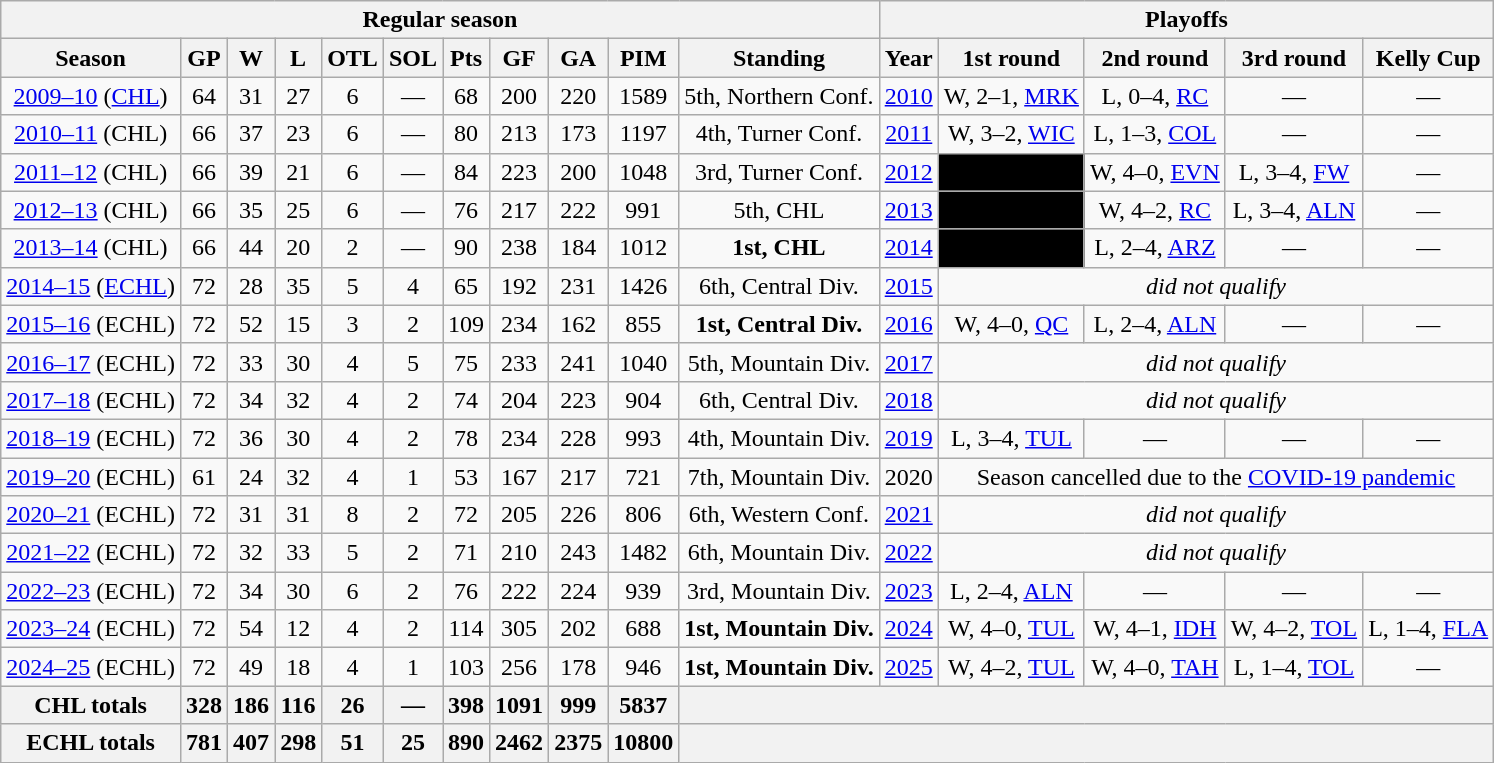<table class="wikitable" style="text-align:center">
<tr>
<th colspan=11>Regular season</th>
<th colspan=5>Playoffs</th>
</tr>
<tr>
<th>Season</th>
<th>GP</th>
<th>W</th>
<th>L</th>
<th>OTL</th>
<th>SOL</th>
<th>Pts</th>
<th>GF</th>
<th>GA</th>
<th>PIM</th>
<th>Standing</th>
<th>Year</th>
<th>1st round</th>
<th>2nd round</th>
<th>3rd round</th>
<th>Kelly Cup</th>
</tr>
<tr>
<td><a href='#'>2009–10</a> (<a href='#'>CHL</a>)</td>
<td>64</td>
<td>31</td>
<td>27</td>
<td>6</td>
<td>—</td>
<td>68</td>
<td>200</td>
<td>220</td>
<td>1589</td>
<td>5th, Northern Conf.</td>
<td><a href='#'>2010</a></td>
<td>W, 2–1, <a href='#'>MRK</a></td>
<td>L, 0–4, <a href='#'>RC</a></td>
<td>—</td>
<td>—</td>
</tr>
<tr>
<td><a href='#'>2010–11</a> (CHL)</td>
<td>66</td>
<td>37</td>
<td>23</td>
<td>6</td>
<td>—</td>
<td>80</td>
<td>213</td>
<td>173</td>
<td>1197</td>
<td>4th, Turner Conf.</td>
<td><a href='#'>2011</a></td>
<td>W, 3–2, <a href='#'>WIC</a></td>
<td>L, 1–3, <a href='#'>COL</a></td>
<td>—</td>
<td>—</td>
</tr>
<tr>
<td><a href='#'>2011–12</a> (CHL)</td>
<td>66</td>
<td>39</td>
<td>21</td>
<td>6</td>
<td>—</td>
<td>84</td>
<td>223</td>
<td>200</td>
<td>1048</td>
<td>3rd, Turner Conf.</td>
<td><a href='#'>2012</a></td>
<td bgcolor="#000000">—</td>
<td>W, 4–0, <a href='#'>EVN</a></td>
<td>L, 3–4, <a href='#'>FW</a></td>
<td>—</td>
</tr>
<tr>
<td><a href='#'>2012–13</a> (CHL)</td>
<td>66</td>
<td>35</td>
<td>25</td>
<td>6</td>
<td>—</td>
<td>76</td>
<td>217</td>
<td>222</td>
<td>991</td>
<td>5th, CHL</td>
<td><a href='#'>2013</a></td>
<td bgcolor="#000000">—</td>
<td>W, 4–2, <a href='#'>RC</a></td>
<td>L, 3–4, <a href='#'>ALN</a></td>
<td>—</td>
</tr>
<tr>
<td><a href='#'>2013–14</a> (CHL)</td>
<td>66</td>
<td>44</td>
<td>20</td>
<td>2</td>
<td>—</td>
<td>90</td>
<td>238</td>
<td>184</td>
<td>1012</td>
<td><strong>1st, CHL</strong></td>
<td><a href='#'>2014</a></td>
<td bgcolor="#000000">—</td>
<td>L, 2–4, <a href='#'>ARZ</a></td>
<td>—</td>
<td>—</td>
</tr>
<tr>
<td><a href='#'>2014–15</a> (<a href='#'>ECHL</a>)</td>
<td>72</td>
<td>28</td>
<td>35</td>
<td>5</td>
<td>4</td>
<td>65</td>
<td>192</td>
<td>231</td>
<td>1426</td>
<td>6th, Central Div.</td>
<td><a href='#'>2015</a></td>
<td colspan="4"><em>did not qualify</em></td>
</tr>
<tr>
<td><a href='#'>2015–16</a> (ECHL)</td>
<td>72</td>
<td>52</td>
<td>15</td>
<td>3</td>
<td>2</td>
<td>109</td>
<td>234</td>
<td>162</td>
<td>855</td>
<td><strong>1st, Central Div.</strong></td>
<td><a href='#'>2016</a></td>
<td>W, 4–0, <a href='#'>QC</a></td>
<td>L, 2–4, <a href='#'>ALN</a></td>
<td>—</td>
<td>—</td>
</tr>
<tr>
<td align=left><a href='#'>2016–17</a> (ECHL)</td>
<td>72</td>
<td>33</td>
<td>30</td>
<td>4</td>
<td>5</td>
<td>75</td>
<td>233</td>
<td>241</td>
<td>1040</td>
<td>5th, Mountain Div.</td>
<td><a href='#'>2017</a></td>
<td colspan=4><em>did not qualify</em></td>
</tr>
<tr>
<td align=left><a href='#'>2017–18</a> (ECHL)</td>
<td>72</td>
<td>34</td>
<td>32</td>
<td>4</td>
<td>2</td>
<td>74</td>
<td>204</td>
<td>223</td>
<td>904</td>
<td>6th, Central Div.</td>
<td><a href='#'>2018</a></td>
<td colspan=4><em>did not qualify</em></td>
</tr>
<tr>
<td align=left><a href='#'>2018–19</a> (ECHL)</td>
<td>72</td>
<td>36</td>
<td>30</td>
<td>4</td>
<td>2</td>
<td>78</td>
<td>234</td>
<td>228</td>
<td>993</td>
<td>4th, Mountain Div.</td>
<td><a href='#'>2019</a></td>
<td>L, 3–4, <a href='#'>TUL</a></td>
<td>—</td>
<td>—</td>
<td>—</td>
</tr>
<tr>
<td align=left><a href='#'>2019–20</a> (ECHL)</td>
<td>61</td>
<td>24</td>
<td>32</td>
<td>4</td>
<td>1</td>
<td>53</td>
<td>167</td>
<td>217</td>
<td>721</td>
<td>7th, Mountain Div.</td>
<td>2020</td>
<td colspan=4>Season cancelled due to the <a href='#'>COVID-19 pandemic</a></td>
</tr>
<tr>
<td align=left><a href='#'>2020–21</a> (ECHL)</td>
<td>72</td>
<td>31</td>
<td>31</td>
<td>8</td>
<td>2</td>
<td>72</td>
<td>205</td>
<td>226</td>
<td>806</td>
<td>6th, Western Conf.</td>
<td><a href='#'>2021</a></td>
<td colspan=4><em>did not qualify</em></td>
</tr>
<tr>
<td align=left><a href='#'>2021–22</a> (ECHL)</td>
<td>72</td>
<td>32</td>
<td>33</td>
<td>5</td>
<td>2</td>
<td>71</td>
<td>210</td>
<td>243</td>
<td>1482</td>
<td>6th, Mountain Div.</td>
<td><a href='#'>2022</a></td>
<td colspan=4><em>did not qualify</em></td>
</tr>
<tr>
<td align=left><a href='#'>2022–23</a> (ECHL)</td>
<td>72</td>
<td>34</td>
<td>30</td>
<td>6</td>
<td>2</td>
<td>76</td>
<td>222</td>
<td>224</td>
<td>939</td>
<td>3rd, Mountain Div.</td>
<td><a href='#'>2023</a></td>
<td>L, 2–4, <a href='#'>ALN</a></td>
<td>—</td>
<td>—</td>
<td>—</td>
</tr>
<tr>
<td align=left><a href='#'>2023–24</a> (ECHL)</td>
<td>72</td>
<td>54</td>
<td>12</td>
<td>4</td>
<td>2</td>
<td>114</td>
<td>305</td>
<td>202</td>
<td>688</td>
<td><strong>1st, Mountain Div.</strong></td>
<td><a href='#'>2024</a></td>
<td>W, 4–0, <a href='#'>TUL</a></td>
<td>W, 4–1, <a href='#'>IDH</a></td>
<td>W, 4–2, <a href='#'>TOL</a></td>
<td>L, 1–4, <a href='#'>FLA</a></td>
</tr>
<tr>
<td align=left><a href='#'>2024–25</a> (ECHL)</td>
<td>72</td>
<td>49</td>
<td>18</td>
<td>4</td>
<td>1</td>
<td>103</td>
<td>256</td>
<td>178</td>
<td>946</td>
<td><strong>1st, Mountain Div.</strong></td>
<td><a href='#'>2025</a></td>
<td>W, 4–2, <a href='#'>TUL</a></td>
<td>W, 4–0, <a href='#'>TAH</a></td>
<td>L, 1–4, <a href='#'>TOL</a></td>
<td>—</td>
</tr>
<tr>
<th>CHL totals</th>
<th>328</th>
<th>186</th>
<th>116</th>
<th>26</th>
<th>—</th>
<th>398</th>
<th>1091</th>
<th>999</th>
<th>5837</th>
<th colspan= 6 bgcolor="#A8A8A8"></th>
</tr>
<tr>
<th>ECHL totals</th>
<th>781</th>
<th>407</th>
<th>298</th>
<th>51</th>
<th>25</th>
<th>890</th>
<th>2462</th>
<th>2375</th>
<th>10800</th>
<th colspan="6" bgcolor="#A8A8A8"></th>
</tr>
</table>
